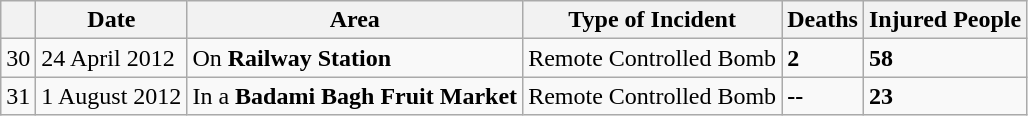<table class="wikitable sortable">
<tr>
<th></th>
<th>Date</th>
<th>Area</th>
<th>Type of Incident</th>
<th>Deaths</th>
<th>Injured People</th>
</tr>
<tr>
<td>30</td>
<td>24 April 2012 </td>
<td>On <strong>Railway Station</strong></td>
<td>Remote Controlled Bomb</td>
<td><strong>2</strong></td>
<td><strong>58</strong></td>
</tr>
<tr>
<td>31</td>
<td>1 August 2012 </td>
<td>In a <strong>Badami Bagh Fruit Market</strong></td>
<td>Remote Controlled Bomb</td>
<td><strong>--</strong></td>
<td><strong>23</strong></td>
</tr>
</table>
